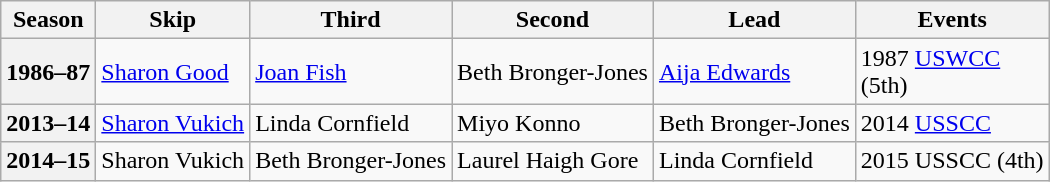<table class="wikitable">
<tr>
<th scope="col">Season</th>
<th scope="col">Skip</th>
<th scope="col">Third</th>
<th scope="col">Second</th>
<th scope="col">Lead</th>
<th scope="col">Events</th>
</tr>
<tr>
<th scope="row">1986–87</th>
<td><a href='#'>Sharon Good</a></td>
<td><a href='#'>Joan Fish</a></td>
<td>Beth Bronger-Jones</td>
<td><a href='#'>Aija Edwards</a></td>
<td>1987 <a href='#'>USWCC</a> <br> (5th)</td>
</tr>
<tr>
<th scope="row">2013–14</th>
<td><a href='#'>Sharon Vukich</a></td>
<td>Linda Cornfield</td>
<td>Miyo Konno</td>
<td>Beth Bronger-Jones</td>
<td>2014 <a href='#'>USSCC</a> </td>
</tr>
<tr>
<th scope="row">2014–15</th>
<td>Sharon Vukich</td>
<td>Beth Bronger-Jones</td>
<td>Laurel Haigh Gore</td>
<td>Linda Cornfield</td>
<td>2015 USSCC (4th)</td>
</tr>
</table>
